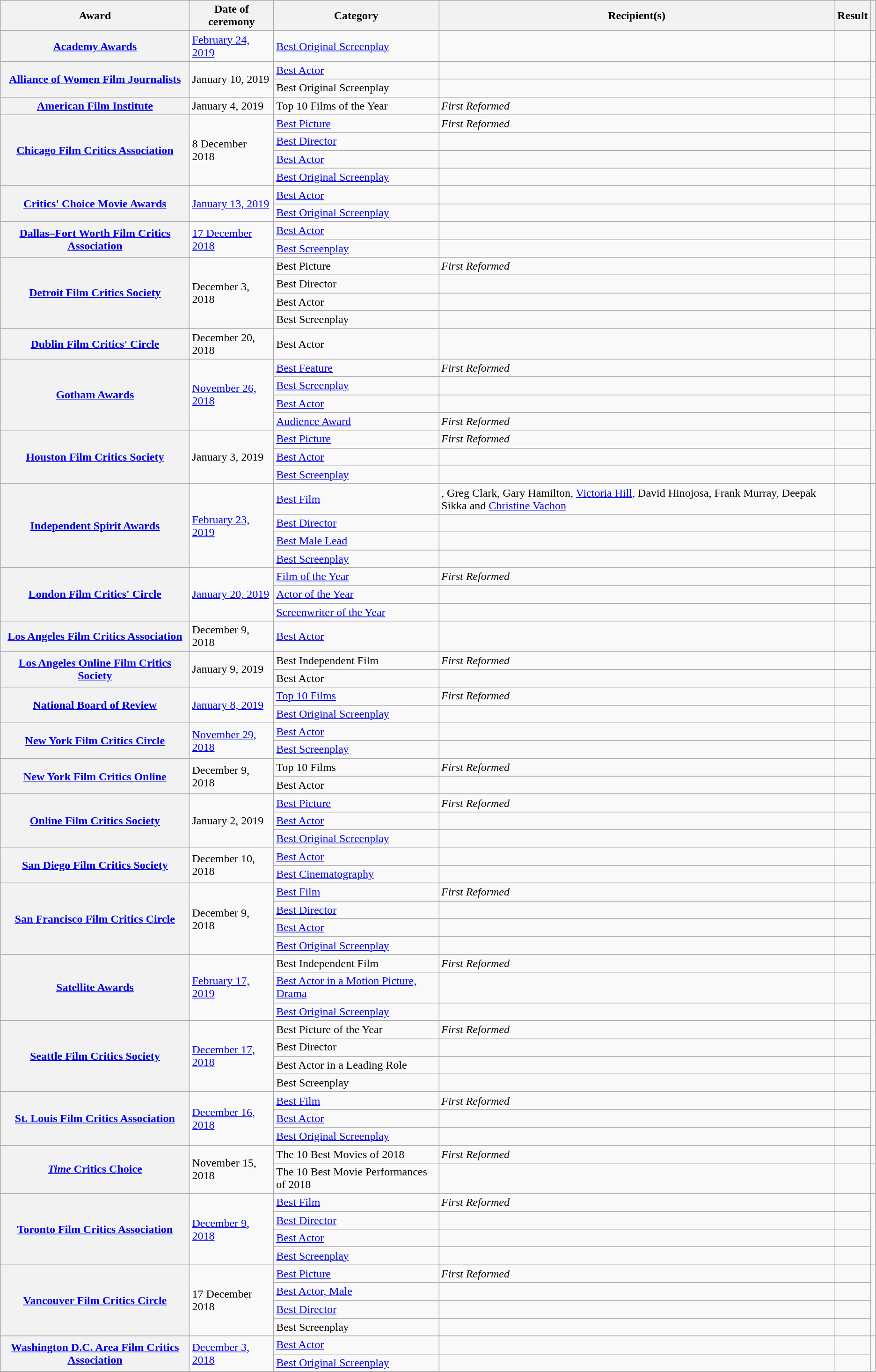<table class="wikitable plainrowheaders sortable">
<tr>
<th scope="col">Award</th>
<th scope="col">Date of ceremony</th>
<th scope="col">Category</th>
<th scope="col">Recipient(s)</th>
<th scope="col">Result</th>
<th scope="col" class="unsortable"></th>
</tr>
<tr>
<th scope="row"><a href='#'>Academy Awards</a></th>
<td><a href='#'>February 24, 2019</a></td>
<td><a href='#'>Best Original Screenplay</a></td>
<td></td>
<td></td>
<td style="text-align:center;"></td>
</tr>
<tr>
<th scope="row" rowspan=2><a href='#'>Alliance of Women Film Journalists</a></th>
<td rowspan="2">January 10, 2019</td>
<td><a href='#'>Best Actor</a></td>
<td></td>
<td></td>
<td rowspan="2" style="text-align:center;"></td>
</tr>
<tr>
<td>Best Original Screenplay</td>
<td></td>
<td></td>
</tr>
<tr>
<th scope="row"><a href='#'>American Film Institute</a></th>
<td>January 4, 2019</td>
<td>Top 10 Films of the Year</td>
<td><em>First Reformed</em></td>
<td></td>
<td style="text-align:center;"></td>
</tr>
<tr>
<th scope="row" rowspan="4"><a href='#'>Chicago Film Critics Association</a></th>
<td rowspan="4">8 December 2018</td>
<td><a href='#'>Best Picture</a></td>
<td><em>First Reformed</em></td>
<td></td>
<td rowspan="4" style="text-align:center;"><br></td>
</tr>
<tr>
<td><a href='#'>Best Director</a></td>
<td></td>
<td></td>
</tr>
<tr>
<td><a href='#'>Best Actor</a></td>
<td></td>
<td></td>
</tr>
<tr>
<td><a href='#'>Best Original Screenplay</a></td>
<td></td>
<td></td>
</tr>
<tr>
</tr>
<tr>
<th scope="row" rowspan="2"><a href='#'>Critics' Choice Movie Awards</a></th>
<td rowspan="2"><a href='#'>January 13, 2019</a></td>
<td><a href='#'>Best Actor</a></td>
<td></td>
<td></td>
<td style="text-align:center;" rowspan="2"></td>
</tr>
<tr>
<td><a href='#'>Best Original Screenplay</a></td>
<td></td>
<td></td>
</tr>
<tr>
<th scope="row" rowspan="2"><a href='#'>Dallas–Fort Worth Film Critics Association</a></th>
<td rowspan="2"><a href='#'>17 December 2018</a></td>
<td><a href='#'>Best Actor</a></td>
<td></td>
<td></td>
<td rowspan="2" style="text-align:center;"></td>
</tr>
<tr>
<td><a href='#'>Best Screenplay</a></td>
<td></td>
<td></td>
</tr>
<tr>
<th scope="row" rowspan=4><a href='#'>Detroit Film Critics Society</a></th>
<td rowspan=4>December 3, 2018</td>
<td>Best Picture</td>
<td><em>First Reformed</em></td>
<td></td>
<td rowspan=4 style="text-align:center;"></td>
</tr>
<tr>
<td>Best Director</td>
<td></td>
<td></td>
</tr>
<tr>
<td>Best Actor</td>
<td></td>
<td></td>
</tr>
<tr>
<td>Best Screenplay</td>
<td></td>
<td></td>
</tr>
<tr>
<th scope="row"><a href='#'>Dublin Film Critics' Circle</a></th>
<td>December 20, 2018</td>
<td>Best Actor</td>
<td></td>
<td></td>
<td style="text-align:center;"></td>
</tr>
<tr>
<th scope="row" rowspan=4><a href='#'>Gotham Awards</a></th>
<td rowspan="4"><a href='#'>November 26, 2018</a></td>
<td><a href='#'>Best Feature</a></td>
<td><em>First Reformed</em></td>
<td></td>
<td rowspan="4" style="text-align:center;"><br><br></td>
</tr>
<tr>
<td><a href='#'>Best Screenplay</a></td>
<td></td>
<td></td>
</tr>
<tr>
<td><a href='#'>Best Actor</a></td>
<td></td>
<td></td>
</tr>
<tr>
<td><a href='#'>Audience Award</a></td>
<td><em>First Reformed</em></td>
<td></td>
</tr>
<tr>
<th scope="row" rowspan=3><a href='#'>Houston Film Critics Society</a></th>
<td rowspan="3">January 3, 2019</td>
<td><a href='#'>Best Picture</a></td>
<td><em>First Reformed</em></td>
<td></td>
<td rowspan="3" style="text-align:center;"></td>
</tr>
<tr>
<td><a href='#'>Best Actor</a></td>
<td></td>
<td></td>
</tr>
<tr>
<td><a href='#'>Best Screenplay</a></td>
<td></td>
<td></td>
</tr>
<tr>
<th scope="row" rowspan=4><a href='#'>Independent Spirit Awards</a></th>
<td rowspan="4"><a href='#'>February 23, 2019</a></td>
<td><a href='#'>Best Film</a></td>
<td>, Greg Clark, Gary Hamilton, <a href='#'>Victoria Hill</a>, David Hinojosa, Frank Murray, Deepak Sikka and <a href='#'>Christine Vachon</a></td>
<td></td>
<td rowspan="4" style="text-align:center;"></td>
</tr>
<tr>
<td><a href='#'>Best Director</a></td>
<td></td>
<td></td>
</tr>
<tr>
<td><a href='#'>Best Male Lead</a></td>
<td></td>
<td></td>
</tr>
<tr>
<td><a href='#'>Best Screenplay</a></td>
<td></td>
<td></td>
</tr>
<tr>
<th scope="row" rowspan="3"><a href='#'>London Film Critics' Circle</a></th>
<td rowspan="3"><a href='#'>January 20, 2019</a></td>
<td><a href='#'>Film of the Year</a></td>
<td><em>First Reformed</em></td>
<td></td>
<td style="text-align:center;" rowspan="3"></td>
</tr>
<tr>
<td><a href='#'>Actor of the Year</a></td>
<td></td>
<td></td>
</tr>
<tr>
<td><a href='#'>Screenwriter of the Year</a></td>
<td></td>
<td></td>
</tr>
<tr>
<th scope="row"><a href='#'>Los Angeles Film Critics Association</a></th>
<td>December 9, 2018</td>
<td><a href='#'>Best Actor</a></td>
<td></td>
<td></td>
<td style="text-align:center;"></td>
</tr>
<tr>
<th scope="row" rowspan="2"><a href='#'>Los Angeles Online Film Critics Society</a></th>
<td rowspan="2">January 9, 2019</td>
<td>Best Independent Film</td>
<td><em>First Reformed</em></td>
<td></td>
<td rowspan="2" style="text-align:center;"></td>
</tr>
<tr>
<td>Best Actor</td>
<td></td>
<td></td>
</tr>
<tr>
<th scope="row" rowspan="2"><a href='#'>National Board of Review</a></th>
<td rowspan="2"><a href='#'>January 8, 2019</a></td>
<td><a href='#'>Top 10 Films</a></td>
<td><em>First Reformed</em></td>
<td></td>
<td rowspan="2" style="text-align:center;"></td>
</tr>
<tr>
<td><a href='#'>Best Original Screenplay</a></td>
<td></td>
<td></td>
</tr>
<tr>
<th scope="row" rowspan="2"><a href='#'>New York Film Critics Circle</a></th>
<td rowspan="2"><a href='#'>November 29, 2018</a></td>
<td><a href='#'>Best Actor</a></td>
<td></td>
<td></td>
<td rowspan="2" style="text-align:center;"></td>
</tr>
<tr>
<td><a href='#'>Best Screenplay</a></td>
<td></td>
<td></td>
</tr>
<tr>
<th scope="row" rowspan="2"><a href='#'>New York Film Critics Online</a></th>
<td scope="row" rowspan="2">December 9, 2018</td>
<td>Top 10 Films</td>
<td><em>First Reformed</em></td>
<td></td>
<td rowspan="2" style="text-align:center;"></td>
</tr>
<tr>
<td>Best Actor</td>
<td></td>
<td></td>
</tr>
<tr>
<th scope="row" rowspan=3><a href='#'>Online Film Critics Society</a></th>
<td rowspan="3">January 2, 2019</td>
<td><a href='#'>Best Picture</a></td>
<td><em>First Reformed</em></td>
<td></td>
<td rowspan="3" style="text-align:center;"></td>
</tr>
<tr>
<td><a href='#'>Best Actor</a></td>
<td></td>
<td></td>
</tr>
<tr>
<td><a href='#'>Best Original Screenplay</a></td>
<td></td>
<td></td>
</tr>
<tr>
<th scope="row" rowspan="2"><a href='#'>San Diego Film Critics Society</a></th>
<td rowspan="2">December 10, 2018</td>
<td><a href='#'>Best Actor</a></td>
<td></td>
<td></td>
<td style="text-align:center;" rowspan="2"></td>
</tr>
<tr>
<td><a href='#'>Best Cinematography</a></td>
<td></td>
<td></td>
</tr>
<tr>
<th scope="row" rowspan="4"><a href='#'>San Francisco Film Critics Circle</a></th>
<td rowspan="4">December 9, 2018</td>
<td><a href='#'>Best Film</a></td>
<td><em>First Reformed</em></td>
<td></td>
<td style="text-align:center;" rowspan="4"></td>
</tr>
<tr>
<td><a href='#'>Best Director</a></td>
<td></td>
<td></td>
</tr>
<tr>
<td><a href='#'>Best Actor</a></td>
<td></td>
<td></td>
</tr>
<tr>
<td><a href='#'>Best Original Screenplay</a></td>
<td></td>
<td></td>
</tr>
<tr>
<th scope="row" rowspan="3"><a href='#'>Satellite Awards</a></th>
<td rowspan=3><a href='#'>February 17, 2019</a></td>
<td>Best Independent Film</td>
<td><em>First Reformed</em></td>
<td></td>
<td rowspan = 3 style="text-align:center;"></td>
</tr>
<tr>
<td><a href='#'>Best Actor in a Motion Picture, Drama</a></td>
<td></td>
<td></td>
</tr>
<tr>
<td><a href='#'>Best Original Screenplay</a></td>
<td></td>
<td></td>
</tr>
<tr>
</tr>
<tr>
<th scope="row" rowspan="4"><a href='#'>Seattle Film Critics Society</a></th>
<td scope="row" rowspan="4"><a href='#'>December 17, 2018</a></td>
<td>Best Picture of the Year</td>
<td><em>First Reformed</em></td>
<td></td>
<td style="text-align:center;" rowspan="4"></td>
</tr>
<tr>
<td>Best Director</td>
<td></td>
<td></td>
</tr>
<tr>
<td>Best Actor in a Leading Role</td>
<td></td>
<td></td>
</tr>
<tr>
<td>Best Screenplay</td>
<td></td>
<td></td>
</tr>
<tr>
<th scope="row" rowspan="3"><a href='#'>St. Louis Film Critics Association</a></th>
<td scope="row" rowspan="3"><a href='#'>December 16, 2018</a></td>
<td><a href='#'>Best Film</a></td>
<td><em>First Reformed</em></td>
<td></td>
<td style="text-align:center;" rowspan="3"></td>
</tr>
<tr>
<td><a href='#'>Best Actor</a></td>
<td></td>
<td></td>
</tr>
<tr>
<td><a href='#'>Best Original Screenplay</a></td>
<td></td>
<td></td>
</tr>
<tr>
<th scope="row" rowspan="2"><a href='#'><em>Time</em> Critics Choice</a></th>
<td rowspan="2">November 15, 2018</td>
<td>The 10 Best Movies of 2018</td>
<td><em>First Reformed</em></td>
<td></td>
<td style="text-align:center;"></td>
</tr>
<tr>
<td>The 10 Best Movie Performances of 2018</td>
<td></td>
<td></td>
<td style="text-align:center;"></td>
</tr>
<tr>
<th scope="row" rowspan="4"><a href='#'>Toronto Film Critics Association</a></th>
<td rowspan="4"><a href='#'>December 9, 2018</a></td>
<td><a href='#'>Best Film</a></td>
<td><em>First Reformed</em></td>
<td></td>
<td style="text-align:center;" rowspan="4"></td>
</tr>
<tr>
<td><a href='#'>Best Director</a></td>
<td></td>
<td></td>
</tr>
<tr>
<td><a href='#'>Best Actor</a></td>
<td></td>
<td></td>
</tr>
<tr>
<td><a href='#'>Best Screenplay</a></td>
<td></td>
<td></td>
</tr>
<tr>
<th scope="row" rowspan="4"><a href='#'>Vancouver Film Critics Circle</a></th>
<td rowspan="4">17 December 2018</td>
<td><a href='#'>Best Picture</a></td>
<td><em>First Reformed</em></td>
<td></td>
<td style="text-align:center;" rowspan="4"></td>
</tr>
<tr>
<td><a href='#'>Best Actor, Male</a></td>
<td></td>
<td></td>
</tr>
<tr>
<td><a href='#'>Best Director</a></td>
<td></td>
<td></td>
</tr>
<tr>
<td>Best Screenplay</td>
<td></td>
<td></td>
</tr>
<tr>
<th scope="row" rowspan="2"><a href='#'>Washington D.C. Area Film Critics Association</a></th>
<td rowspan="2"><a href='#'>December 3, 2018</a></td>
<td><a href='#'>Best Actor</a></td>
<td></td>
<td></td>
<td rowspan="2" style="text-align:center;"></td>
</tr>
<tr>
<td><a href='#'>Best Original Screenplay</a></td>
<td></td>
<td></td>
</tr>
<tr>
</tr>
</table>
